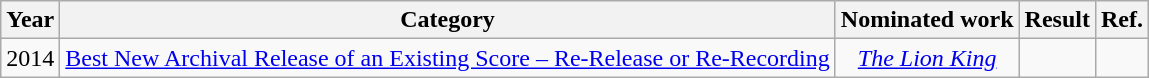<table class="wikitable plainrowheaders" style="text-align:center;">
<tr>
<th>Year</th>
<th>Category</th>
<th>Nominated work</th>
<th>Result</th>
<th>Ref.</th>
</tr>
<tr>
<td>2014</td>
<td><a href='#'>Best New Archival Release of an Existing Score – Re-Release or Re-Recording</a></td>
<td><em><a href='#'>The Lion King</a></em></td>
<td></td>
<td></td>
</tr>
</table>
